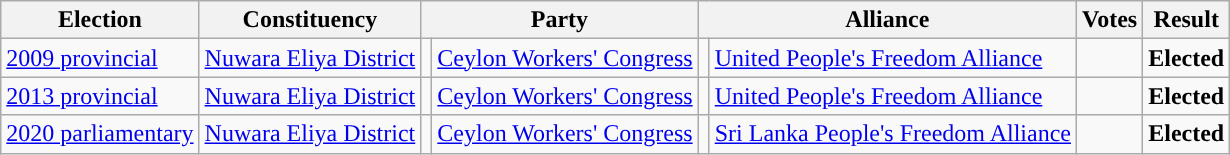<table class="wikitable" style="text-align:left;">
<tr>
<th scope=col>Election</th>
<th scope=col>Constituency</th>
<th scope=col colspan="2">Party</th>
<th scope=col colspan="2">Alliance</th>
<th scope=col>Votes</th>
<th scope=col>Result</th>
</tr>
<tr>
<td><a href='#'>2009 provincial</a></td>
<td><a href='#'>Nuwara Eliya District</a></td>
<td style="background:"></td>
<td><a href='#'>Ceylon Workers' Congress</a></td>
<td style="background:"></td>
<td><a href='#'>United People's Freedom Alliance</a></td>
<td align=right></td>
<td><strong>Elected</strong></td>
</tr>
<tr>
<td><a href='#'>2013 provincial</a></td>
<td><a href='#'>Nuwara Eliya District</a></td>
<td style="background:"></td>
<td><a href='#'>Ceylon Workers' Congress</a></td>
<td style="background:"></td>
<td><a href='#'>United People's Freedom Alliance</a></td>
<td align=right></td>
<td><strong>Elected</strong></td>
</tr>
<tr>
<td><a href='#'>2020 parliamentary</a></td>
<td><a href='#'>Nuwara Eliya District</a></td>
<td style="background:"></td>
<td><a href='#'>Ceylon Workers' Congress</a></td>
<td style="background:"></td>
<td><a href='#'>Sri Lanka People's Freedom Alliance</a></td>
<td align=right></td>
<td><strong>Elected</strong></td>
</tr>
</table>
